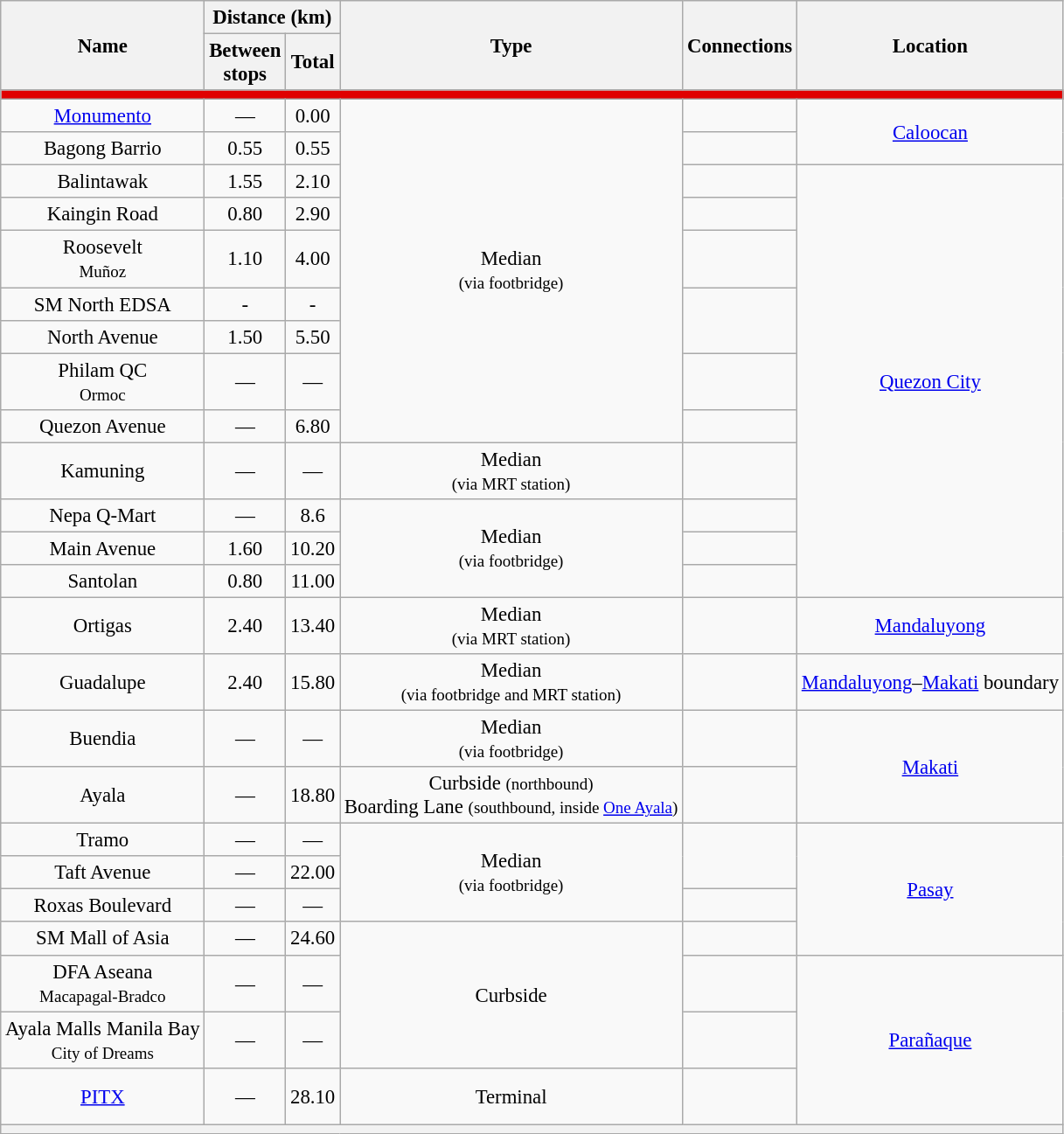<table class="wikitable collapsible" style="font-size: 95%; text-align:center;">
<tr>
<th rowspan="2">Name</th>
<th colspan="2">Distance (km)</th>
<th rowspan="2">Type</th>
<th rowspan="2">Connections</th>
<th rowspan="2">Location</th>
</tr>
<tr>
<th>Between<br>stops</th>
<th>Total</th>
</tr>
<tr style = "background:#e00000; height: 2pt">
<td colspan="8"></td>
</tr>
<tr>
<td style="white-space: nowrap;"><a href='#'>Monumento</a></td>
<td>—</td>
<td>0.00</td>
<td rowspan=9>Median<br><small>(via footbridge)</small></td>
<td style="text-align:left"><br></td>
<td rowspan="2"><a href='#'>Caloocan</a></td>
</tr>
<tr>
<td style="white-space: nowrap;">Bagong Barrio</td>
<td>0.55</td>
<td>0.55</td>
<td style="text-align:left"></td>
</tr>
<tr>
<td>Balintawak</td>
<td>1.55</td>
<td>2.10</td>
<td style="text-align:left"><br></td>
<td rowspan="11"><a href='#'>Quezon City</a></td>
</tr>
<tr>
<td>Kaingin Road</td>
<td>0.80</td>
<td>2.90</td>
<td></td>
</tr>
<tr>
<td>Roosevelt<br><small>Muñoz</small></td>
<td>1.10</td>
<td>4.00</td>
<td style="text-align:left"><br></td>
</tr>
<tr>
<td>SM North EDSA</td>
<td>-</td>
<td>-</td>
<td rowspan="2"><br><br></td>
</tr>
<tr>
<td>North Avenue</td>
<td>1.50</td>
<td>5.50</td>
</tr>
<tr>
<td>Philam QC<br><small>Ormoc</small></td>
<td>—</td>
<td>—</td>
<td style="text-align:left"></td>
</tr>
<tr>
<td>Quezon Avenue</td>
<td>—</td>
<td>6.80</td>
<td style="text-align:left"><br></td>
</tr>
<tr>
<td>Kamuning</td>
<td>—</td>
<td>—</td>
<td>Median<br><small>(via MRT station)</small></td>
<td style="text-align:left"></td>
</tr>
<tr>
<td>Nepa Q-Mart</td>
<td>—</td>
<td>8.6</td>
<td rowspan="3">Median<br><small>(via footbridge)</small></td>
<td style="text-align:left"></td>
</tr>
<tr>
<td>Main Avenue</td>
<td>1.60</td>
<td>10.20</td>
<td></td>
</tr>
<tr>
<td>Santolan</td>
<td>0.80</td>
<td>11.00</td>
<td style="text-align:left"></td>
</tr>
<tr>
<td>Ortigas</td>
<td>2.40</td>
<td>13.40</td>
<td>Median<br><small>(via MRT station)</small></td>
<td style="text-align:left"><br></td>
<td><a href='#'>Mandaluyong</a></td>
</tr>
<tr>
<td>Guadalupe</td>
<td>2.40</td>
<td>15.80</td>
<td>Median<br><small>(via footbridge and MRT station)</small></td>
<td style="text-align:left"><br>
</td>
<td><a href='#'>Mandaluyong</a>–<a href='#'>Makati</a> boundary</td>
</tr>
<tr>
<td>Buendia</td>
<td>—</td>
<td>—</td>
<td>Median<br><small>(via footbridge)</small></td>
<td style="text-align:left"><br></td>
<td rowspan="2"><a href='#'>Makati</a></td>
</tr>
<tr>
<td>Ayala</td>
<td>—</td>
<td>18.80</td>
<td>Curbside <small>(northbound)</small><br>Boarding Lane <small>(southbound, inside <a href='#'>One Ayala</a>)</small></td>
<td style="text-align:left"><br><br></td>
</tr>
<tr>
<td>Tramo</td>
<td>—</td>
<td>—</td>
<td rowspan="3">Median<br><small>(via footbridge)</small></td>
<td rowspan="2"></td>
<td rowspan="4"><a href='#'>Pasay</a></td>
</tr>
<tr>
<td>Taft Avenue</td>
<td>—</td>
<td>22.00</td>
</tr>
<tr>
<td>Roxas Boulevard</td>
<td>—</td>
<td>—</td>
<td style="text-align:left"></td>
</tr>
<tr>
<td>SM Mall of Asia</td>
<td>—</td>
<td>24.60</td>
<td rowspan="3">Curbside</td>
<td style="text-align:left"></td>
</tr>
<tr>
<td style="white-space: nowrap;">DFA Aseana<br><small>Macapagal-Bradco</small></td>
<td>—</td>
<td>—</td>
<td></td>
<td rowspan="3"><a href='#'>Parañaque</a></td>
</tr>
<tr>
<td style="white-space: nowrap;">Ayala Malls Manila Bay<br><small>City of Dreams</small></td>
<td>—</td>
<td>—</td>
<td></td>
</tr>
<tr>
<td><a href='#'>PITX</a></td>
<td>—</td>
<td>28.10</td>
<td>Terminal</td>
<td style="text-align:left"><br><br></td>
</tr>
<tr>
<th colspan="6"></th>
</tr>
</table>
